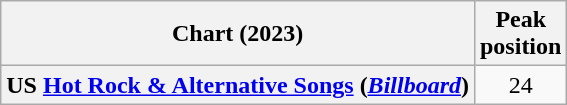<table class="wikitable sortable plainrowheaders" style="text-align:center">
<tr>
<th scope="col">Chart (2023)</th>
<th scope="col">Peak<br>position</th>
</tr>
<tr>
<th scope="row">US <a href='#'>Hot Rock & Alternative Songs</a> (<em><a href='#'>Billboard</a></em>)</th>
<td>24</td>
</tr>
</table>
